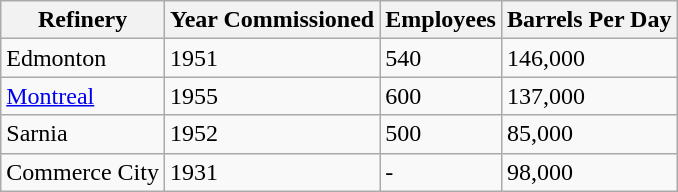<table class="wikitable">
<tr>
<th>Refinery</th>
<th>Year Commissioned</th>
<th>Employees</th>
<th>Barrels Per Day</th>
</tr>
<tr>
<td>Edmonton</td>
<td>1951</td>
<td>540</td>
<td>146,000</td>
</tr>
<tr>
<td><a href='#'>Montreal</a></td>
<td>1955</td>
<td>600</td>
<td>137,000</td>
</tr>
<tr>
<td>Sarnia</td>
<td>1952</td>
<td>500</td>
<td>85,000</td>
</tr>
<tr>
<td>Commerce City</td>
<td>1931</td>
<td>-</td>
<td>98,000</td>
</tr>
</table>
